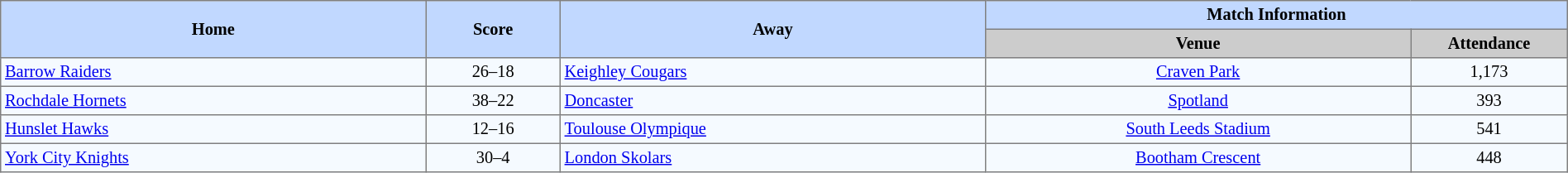<table border=1 style="border-collapse:collapse; font-size:85%; text-align:center;" cellpadding=3 cellspacing=0 width=100%>
<tr bgcolor=#C1D8FF>
<th rowspan=2 width=19%>Home</th>
<th rowspan=2 width=6%>Score</th>
<th rowspan=2 width=19%>Away</th>
<th colspan=2>Match Information</th>
</tr>
<tr bgcolor=#CCCCCC>
<th width=19%>Venue</th>
<th width=7%>Attendance</th>
</tr>
<tr bgcolor=#F5FAFF>
<td align=left> <a href='#'>Barrow Raiders</a></td>
<td>26–18</td>
<td align=left> <a href='#'>Keighley Cougars</a></td>
<td><a href='#'>Craven Park</a></td>
<td>1,173</td>
</tr>
<tr bgcolor=#F5FAFF>
<td align=left> <a href='#'>Rochdale Hornets</a></td>
<td>38–22</td>
<td align=left> <a href='#'>Doncaster</a></td>
<td><a href='#'>Spotland</a></td>
<td>393</td>
</tr>
<tr bgcolor=#F5FAFF>
<td align=left> <a href='#'>Hunslet Hawks</a></td>
<td>12–16</td>
<td align=left> <a href='#'>Toulouse Olympique</a></td>
<td><a href='#'>South Leeds Stadium</a></td>
<td>541</td>
</tr>
<tr bgcolor=#F5FAFF>
<td align=left> <a href='#'>York City Knights</a></td>
<td>30–4</td>
<td align=left> <a href='#'>London Skolars</a></td>
<td><a href='#'>Bootham Crescent</a></td>
<td>448</td>
</tr>
</table>
